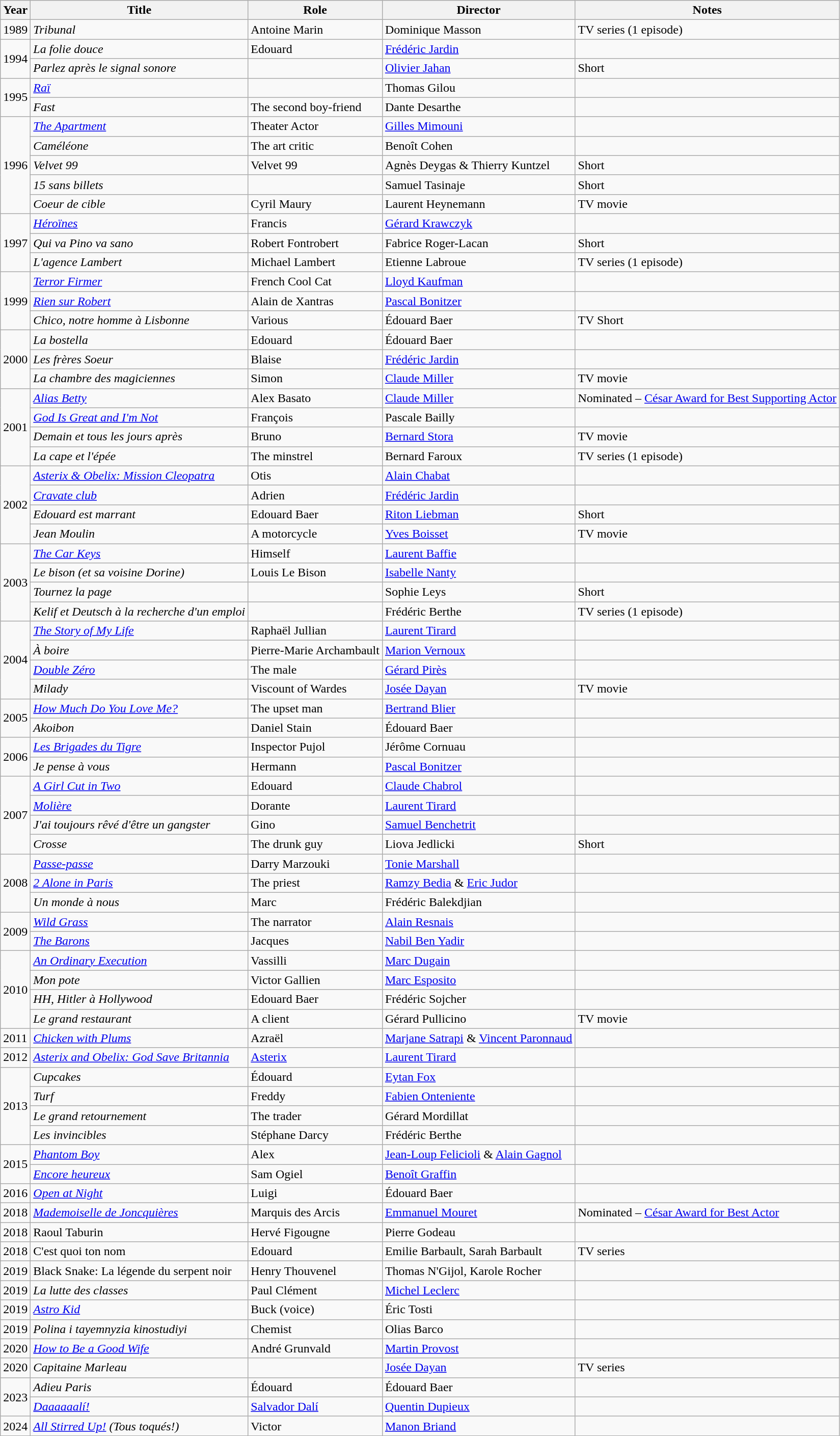<table class="wikitable">
<tr>
<th>Year</th>
<th>Title</th>
<th>Role</th>
<th>Director</th>
<th>Notes</th>
</tr>
<tr>
<td>1989</td>
<td><em>Tribunal</em></td>
<td>Antoine Marin</td>
<td>Dominique Masson</td>
<td>TV series (1 episode)</td>
</tr>
<tr>
<td rowspan=2>1994</td>
<td><em>La folie douce</em></td>
<td>Edouard</td>
<td><a href='#'>Frédéric Jardin</a></td>
<td></td>
</tr>
<tr>
<td><em>Parlez après le signal sonore</em></td>
<td></td>
<td><a href='#'>Olivier Jahan</a></td>
<td>Short</td>
</tr>
<tr>
<td rowspan=2>1995</td>
<td><em><a href='#'>Raï</a></em></td>
<td></td>
<td>Thomas Gilou</td>
<td></td>
</tr>
<tr>
<td><em>Fast</em></td>
<td>The second boy-friend</td>
<td>Dante Desarthe</td>
<td></td>
</tr>
<tr>
<td rowspan=5>1996</td>
<td><em><a href='#'>The Apartment</a></em></td>
<td>Theater Actor</td>
<td><a href='#'>Gilles Mimouni</a></td>
<td></td>
</tr>
<tr>
<td><em>Caméléone</em></td>
<td>The art critic</td>
<td>Benoît Cohen</td>
<td></td>
</tr>
<tr>
<td><em>Velvet 99</em></td>
<td>Velvet 99</td>
<td>Agnès Deygas & Thierry Kuntzel</td>
<td>Short</td>
</tr>
<tr>
<td><em>15 sans billets</em></td>
<td></td>
<td>Samuel Tasinaje</td>
<td>Short</td>
</tr>
<tr>
<td><em>Coeur de cible</em></td>
<td>Cyril Maury</td>
<td>Laurent Heynemann</td>
<td>TV movie</td>
</tr>
<tr>
<td rowspan=3>1997</td>
<td><em><a href='#'>Héroïnes</a></em></td>
<td>Francis</td>
<td><a href='#'>Gérard Krawczyk</a></td>
<td></td>
</tr>
<tr>
<td><em>Qui va Pino va sano</em></td>
<td>Robert Fontrobert</td>
<td>Fabrice Roger-Lacan</td>
<td>Short</td>
</tr>
<tr>
<td><em>L'agence Lambert</em></td>
<td>Michael Lambert</td>
<td>Etienne Labroue</td>
<td>TV series (1 episode)</td>
</tr>
<tr>
<td rowspan=3>1999</td>
<td><em><a href='#'>Terror Firmer</a></em></td>
<td>French Cool Cat</td>
<td><a href='#'>Lloyd Kaufman</a></td>
<td></td>
</tr>
<tr>
<td><em><a href='#'>Rien sur Robert</a></em></td>
<td>Alain de Xantras</td>
<td><a href='#'>Pascal Bonitzer</a></td>
<td></td>
</tr>
<tr>
<td><em>Chico, notre homme à Lisbonne</em></td>
<td>Various</td>
<td>Édouard Baer</td>
<td>TV Short</td>
</tr>
<tr>
<td rowspan=3>2000</td>
<td><em>La bostella</em></td>
<td>Edouard</td>
<td>Édouard Baer</td>
<td></td>
</tr>
<tr>
<td><em>Les frères Soeur</em></td>
<td>Blaise</td>
<td><a href='#'>Frédéric Jardin</a></td>
<td></td>
</tr>
<tr>
<td><em>La chambre des magiciennes</em></td>
<td>Simon</td>
<td><a href='#'>Claude Miller</a></td>
<td>TV movie</td>
</tr>
<tr>
<td rowspan=4>2001</td>
<td><em><a href='#'>Alias Betty</a></em></td>
<td>Alex Basato</td>
<td><a href='#'>Claude Miller</a></td>
<td>Nominated – <a href='#'>César Award for Best Supporting Actor</a></td>
</tr>
<tr>
<td><em><a href='#'>God Is Great and I'm Not</a></em></td>
<td>François</td>
<td>Pascale Bailly</td>
<td></td>
</tr>
<tr>
<td><em>Demain et tous les jours après</em></td>
<td>Bruno</td>
<td><a href='#'>Bernard Stora</a></td>
<td>TV movie</td>
</tr>
<tr>
<td><em>La cape et l'épée</em></td>
<td>The minstrel</td>
<td>Bernard Faroux</td>
<td>TV series (1 episode)</td>
</tr>
<tr>
<td rowspan=4>2002</td>
<td><em><a href='#'>Asterix & Obelix: Mission Cleopatra</a></em></td>
<td>Otis</td>
<td><a href='#'>Alain Chabat</a></td>
<td></td>
</tr>
<tr>
<td><em><a href='#'>Cravate club</a></em></td>
<td>Adrien</td>
<td><a href='#'>Frédéric Jardin</a></td>
<td></td>
</tr>
<tr>
<td><em>Edouard est marrant</em></td>
<td>Edouard Baer</td>
<td><a href='#'>Riton Liebman</a></td>
<td>Short</td>
</tr>
<tr>
<td><em>Jean Moulin</em></td>
<td>A motorcycle</td>
<td><a href='#'>Yves Boisset</a></td>
<td>TV movie</td>
</tr>
<tr>
<td rowspan=4>2003</td>
<td><em><a href='#'>The Car Keys</a></em></td>
<td>Himself</td>
<td><a href='#'>Laurent Baffie</a></td>
<td></td>
</tr>
<tr>
<td><em>Le bison (et sa voisine Dorine)</em></td>
<td>Louis Le Bison</td>
<td><a href='#'>Isabelle Nanty</a></td>
<td></td>
</tr>
<tr>
<td><em>Tournez la page</em></td>
<td></td>
<td>Sophie Leys</td>
<td>Short</td>
</tr>
<tr>
<td><em>Kelif et Deutsch à la recherche d'un emploi</em></td>
<td></td>
<td>Frédéric Berthe</td>
<td>TV series (1 episode)</td>
</tr>
<tr>
<td rowspan=4>2004</td>
<td><em><a href='#'>The Story of My Life</a></em></td>
<td>Raphaël Jullian</td>
<td><a href='#'>Laurent Tirard</a></td>
<td></td>
</tr>
<tr>
<td><em>À boire</em></td>
<td>Pierre-Marie Archambault</td>
<td><a href='#'>Marion Vernoux</a></td>
<td></td>
</tr>
<tr>
<td><em><a href='#'>Double Zéro</a></em></td>
<td>The male</td>
<td><a href='#'>Gérard Pirès</a></td>
<td></td>
</tr>
<tr>
<td><em>Milady</em></td>
<td>Viscount of Wardes</td>
<td><a href='#'>Josée Dayan</a></td>
<td>TV movie</td>
</tr>
<tr>
<td rowspan=2>2005</td>
<td><em><a href='#'>How Much Do You Love Me?</a></em></td>
<td>The upset man</td>
<td><a href='#'>Bertrand Blier</a></td>
<td></td>
</tr>
<tr>
<td><em>Akoibon</em></td>
<td>Daniel Stain</td>
<td>Édouard Baer</td>
<td></td>
</tr>
<tr>
<td rowspan=2>2006</td>
<td><em><a href='#'>Les Brigades du Tigre</a></em></td>
<td>Inspector Pujol</td>
<td>Jérôme Cornuau</td>
<td></td>
</tr>
<tr>
<td><em>Je pense à vous</em></td>
<td>Hermann</td>
<td><a href='#'>Pascal Bonitzer</a></td>
<td></td>
</tr>
<tr>
<td rowspan=4>2007</td>
<td><em><a href='#'>A Girl Cut in Two</a></em></td>
<td>Edouard</td>
<td><a href='#'>Claude Chabrol</a></td>
<td></td>
</tr>
<tr>
<td><em><a href='#'>Molière</a></em></td>
<td>Dorante</td>
<td><a href='#'>Laurent Tirard</a></td>
<td></td>
</tr>
<tr>
<td><em>J'ai toujours rêvé d'être un gangster</em></td>
<td>Gino</td>
<td><a href='#'>Samuel Benchetrit</a></td>
<td></td>
</tr>
<tr>
<td><em>Crosse</em></td>
<td>The drunk guy</td>
<td>Liova Jedlicki</td>
<td>Short</td>
</tr>
<tr>
<td rowspan=3>2008</td>
<td><em><a href='#'>Passe-passe</a></em></td>
<td>Darry Marzouki</td>
<td><a href='#'>Tonie Marshall</a></td>
<td></td>
</tr>
<tr>
<td><em><a href='#'>2 Alone in Paris</a></em></td>
<td>The priest</td>
<td><a href='#'>Ramzy Bedia</a> & <a href='#'>Eric Judor</a></td>
<td></td>
</tr>
<tr>
<td><em>Un monde à nous</em></td>
<td>Marc</td>
<td>Frédéric Balekdjian</td>
<td></td>
</tr>
<tr>
<td rowspan=2>2009</td>
<td><em><a href='#'>Wild Grass</a></em></td>
<td>The narrator</td>
<td><a href='#'>Alain Resnais</a></td>
<td></td>
</tr>
<tr>
<td><em><a href='#'>The Barons</a></em></td>
<td>Jacques</td>
<td><a href='#'>Nabil Ben Yadir</a></td>
<td></td>
</tr>
<tr>
<td rowspan=4>2010</td>
<td><em><a href='#'>An Ordinary Execution</a></em></td>
<td>Vassilli</td>
<td><a href='#'>Marc Dugain</a></td>
<td></td>
</tr>
<tr>
<td><em>Mon pote</em></td>
<td>Victor Gallien</td>
<td><a href='#'>Marc Esposito</a></td>
<td></td>
</tr>
<tr>
<td><em>HH, Hitler à Hollywood</em></td>
<td>Edouard Baer</td>
<td>Frédéric Sojcher</td>
<td></td>
</tr>
<tr>
<td><em>Le grand restaurant</em></td>
<td>A client</td>
<td>Gérard Pullicino</td>
<td>TV movie</td>
</tr>
<tr>
<td>2011</td>
<td><em><a href='#'>Chicken with Plums</a></em></td>
<td>Azraël</td>
<td><a href='#'>Marjane Satrapi</a> & <a href='#'>Vincent Paronnaud</a></td>
<td></td>
</tr>
<tr>
<td>2012</td>
<td><em><a href='#'>Asterix and Obelix: God Save Britannia</a></em></td>
<td><a href='#'>Asterix</a></td>
<td><a href='#'>Laurent Tirard</a></td>
<td></td>
</tr>
<tr>
<td rowspan=4>2013</td>
<td><em>Cupcakes</em></td>
<td>Édouard</td>
<td><a href='#'>Eytan Fox</a></td>
<td></td>
</tr>
<tr>
<td><em>Turf</em></td>
<td>Freddy</td>
<td><a href='#'>Fabien Onteniente</a></td>
<td></td>
</tr>
<tr>
<td><em>Le grand retournement</em></td>
<td>The trader</td>
<td>Gérard Mordillat</td>
<td></td>
</tr>
<tr>
<td><em>Les invincibles</em></td>
<td>Stéphane Darcy</td>
<td>Frédéric Berthe</td>
<td></td>
</tr>
<tr>
<td rowspan=2>2015</td>
<td><em><a href='#'>Phantom Boy</a></em></td>
<td>Alex</td>
<td><a href='#'>Jean-Loup Felicioli</a> & <a href='#'>Alain Gagnol</a></td>
<td></td>
</tr>
<tr>
<td><em><a href='#'>Encore heureux</a></em></td>
<td>Sam Ogiel</td>
<td><a href='#'>Benoît Graffin</a></td>
<td></td>
</tr>
<tr>
<td>2016</td>
<td><em><a href='#'>Open at Night</a></em></td>
<td>Luigi</td>
<td>Édouard Baer</td>
<td></td>
</tr>
<tr>
<td>2018</td>
<td><em><a href='#'>Mademoiselle de Joncquières</a></em></td>
<td>Marquis des Arcis</td>
<td><a href='#'>Emmanuel Mouret</a></td>
<td>Nominated – <a href='#'>César Award for Best Actor</a></td>
</tr>
<tr>
<td>2018</td>
<td>Raoul Taburin</td>
<td>Hervé Figougne</td>
<td>Pierre Godeau</td>
<td></td>
</tr>
<tr>
<td>2018</td>
<td>C'est quoi ton nom</td>
<td>Edouard</td>
<td>Emilie Barbault, Sarah Barbault</td>
<td>TV series</td>
</tr>
<tr>
<td>2019</td>
<td>Black Snake: La légende du serpent noir</td>
<td>Henry Thouvenel</td>
<td>Thomas N'Gijol, Karole Rocher</td>
<td></td>
</tr>
<tr>
<td>2019</td>
<td><em>La lutte des classes</em></td>
<td>Paul Clément</td>
<td><a href='#'>Michel Leclerc</a></td>
<td></td>
</tr>
<tr>
<td>2019</td>
<td><em><a href='#'>Astro Kid</a></em></td>
<td>Buck (voice)</td>
<td>Éric Tosti</td>
<td></td>
</tr>
<tr>
<td>2019</td>
<td><em>Polina i tayemnyzia kinostudiyi</em></td>
<td>Chemist</td>
<td>Olias Barco</td>
<td></td>
</tr>
<tr>
<td>2020</td>
<td><em><a href='#'>How to Be a Good Wife</a></em></td>
<td>André Grunvald</td>
<td><a href='#'>Martin Provost</a></td>
<td></td>
</tr>
<tr>
<td>2020</td>
<td><em>Capitaine Marleau</em></td>
<td></td>
<td><a href='#'>Josée Dayan</a></td>
<td>TV series</td>
</tr>
<tr>
<td rowspan="2">2023</td>
<td><em>Adieu Paris</em></td>
<td>Édouard</td>
<td>Édouard Baer</td>
<td></td>
</tr>
<tr>
<td><em><a href='#'>Daaaaaalí!</a></em></td>
<td><a href='#'>Salvador Dalí</a></td>
<td><a href='#'>Quentin Dupieux</a></td>
<td></td>
</tr>
<tr>
<td>2024</td>
<td><em><a href='#'>All Stirred Up!</a> (Tous toqués!)</em></td>
<td>Victor</td>
<td><a href='#'>Manon Briand</a></td>
<td></td>
</tr>
</table>
